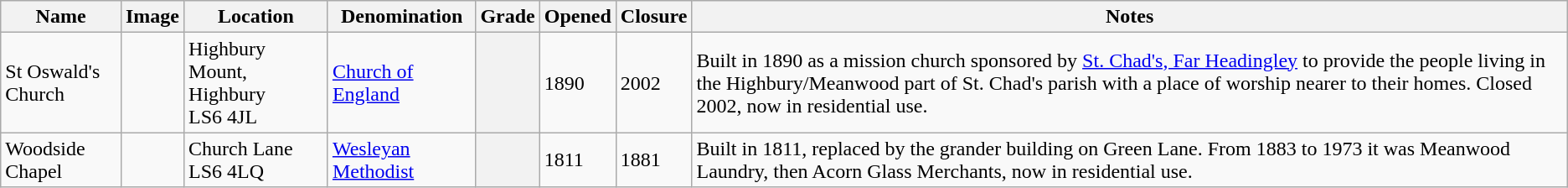<table class="wikitable sortable">
<tr>
<th>Name</th>
<th class="unsortable">Image</th>
<th>Location</th>
<th>Denomination</th>
<th>Grade</th>
<th>Opened</th>
<th>Closure</th>
<th class="unsortable">Notes</th>
</tr>
<tr>
<td>St Oswald's Church</td>
<td></td>
<td>Highbury Mount, Highbury<br>LS6 4JL</td>
<td><a href='#'>Church of England</a></td>
<th></th>
<td>1890</td>
<td>2002</td>
<td>Built in 1890 as a mission church sponsored by <a href='#'>St. Chad's, Far Headingley</a> to provide the people living in the Highbury/Meanwood part of St. Chad's parish with a place of worship nearer to their homes. Closed 2002, now in residential use.</td>
</tr>
<tr>
<td>Woodside Chapel</td>
<td></td>
<td>Church Lane<br>LS6 4LQ</td>
<td><a href='#'>Wesleyan Methodist</a></td>
<th></th>
<td>1811</td>
<td>1881</td>
<td>Built in 1811, replaced by the grander building on Green Lane. From 1883 to 1973 it was Meanwood Laundry, then Acorn Glass Merchants, now in residential use.</td>
</tr>
</table>
